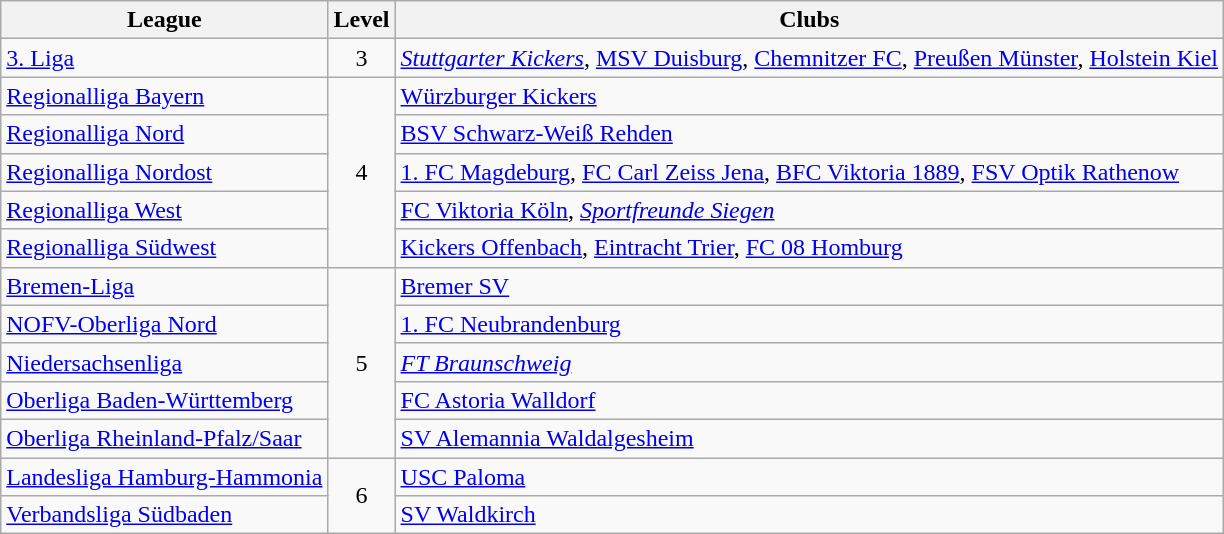<table class="wikitable">
<tr>
<th>League</th>
<th>Level</th>
<th>Clubs</th>
</tr>
<tr align="center">
<td align="left"><a href='#'>3. Liga</a></td>
<td>3</td>
<td align="left"><em><a href='#'>Stuttgarter Kickers</a></em>, <a href='#'>MSV Duisburg</a>, <a href='#'>Chemnitzer FC</a>, <a href='#'>Preußen Münster</a>, <a href='#'>Holstein Kiel</a></td>
</tr>
<tr align="center">
<td align="left"><a href='#'>Regionalliga Bayern</a></td>
<td rowspan=5>4</td>
<td align="left"><a href='#'>Würzburger Kickers</a></td>
</tr>
<tr align="center">
<td align="left"><a href='#'>Regionalliga Nord</a></td>
<td align="left"><a href='#'>BSV Schwarz-Weiß Rehden</a></td>
</tr>
<tr align="center">
<td align="left"><a href='#'>Regionalliga Nordost</a></td>
<td align="left"><a href='#'>1. FC Magdeburg</a>, <a href='#'>FC Carl Zeiss Jena</a>, <a href='#'>BFC Viktoria 1889</a>, <a href='#'>FSV Optik Rathenow</a></td>
</tr>
<tr align="center">
<td align="left"><a href='#'>Regionalliga West</a></td>
<td align="left"><a href='#'>FC Viktoria Köln</a>, <em><a href='#'>Sportfreunde Siegen</a></em></td>
</tr>
<tr align="center">
<td align="left"><a href='#'>Regionalliga Südwest</a></td>
<td align="left"><a href='#'>Kickers Offenbach</a>, <a href='#'>Eintracht Trier</a>, <a href='#'>FC 08 Homburg</a></td>
</tr>
<tr align="center">
<td align="left"><a href='#'>Bremen-Liga</a></td>
<td rowspan=5>5</td>
<td align="left"><a href='#'>Bremer SV</a></td>
</tr>
<tr align="center">
<td align="left"><a href='#'>NOFV-Oberliga Nord</a></td>
<td align="left"><a href='#'>1. FC Neubrandenburg</a></td>
</tr>
<tr align="center">
<td align="left"><a href='#'>Niedersachsenliga</a></td>
<td align="left"><em><a href='#'>FT Braunschweig</a></em></td>
</tr>
<tr align="center">
<td align="left"><a href='#'>Oberliga Baden-Württemberg</a></td>
<td align="left"><a href='#'>FC Astoria Walldorf</a></td>
</tr>
<tr align="center">
<td align="left"><a href='#'>Oberliga Rheinland-Pfalz/Saar</a></td>
<td align="left"><a href='#'>SV Alemannia Waldalgesheim</a></td>
</tr>
<tr align="center">
<td align="left"><a href='#'>Landesliga Hamburg-Hammonia</a></td>
<td rowspan=2>6</td>
<td align="left"><a href='#'>USC Paloma</a></td>
</tr>
<tr align="center">
<td align="left"><a href='#'>Verbandsliga Südbaden</a></td>
<td align="left"><a href='#'>SV Waldkirch</a></td>
</tr>
</table>
